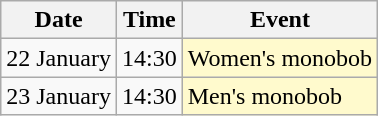<table class=wikitable>
<tr>
<th>Date</th>
<th>Time</th>
<th>Event</th>
</tr>
<tr>
<td>22 January</td>
<td>14:30</td>
<td style="background:lemonchiffon">Women's monobob</td>
</tr>
<tr>
<td>23 January</td>
<td>14:30</td>
<td style="background:lemonchiffon">Men's monobob</td>
</tr>
</table>
